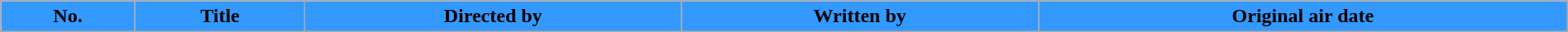<table class="wikitable plainrowheaders" style="width:100%; background:#fff;">
<tr>
<th style="background:#39f;">No.</th>
<th style="background:#39f;">Title</th>
<th style="background:#39f;">Directed by</th>
<th style="background:#39f;">Written by</th>
<th style="background:#39f;">Original air date<br>










</th>
</tr>
</table>
